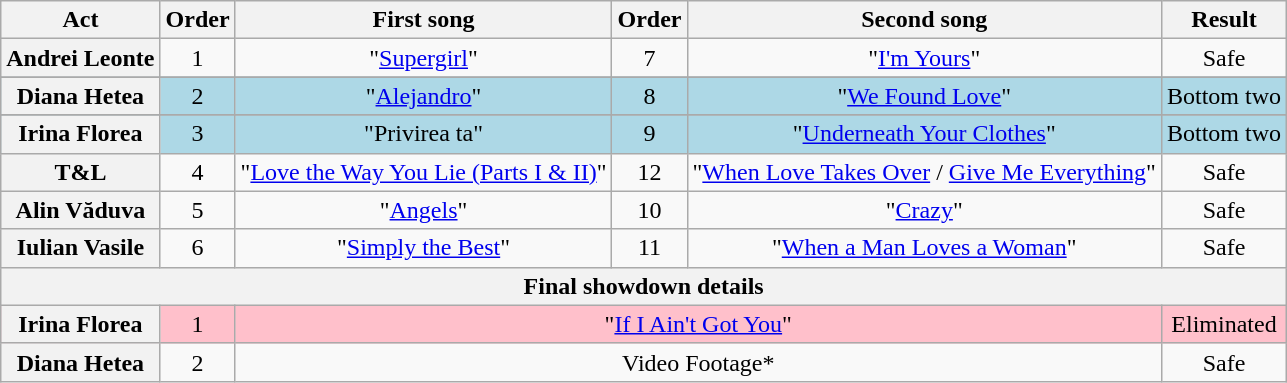<table class="wikitable plainrowheaders" style="text-align:center;">
<tr>
<th scope="col">Act</th>
<th scope="col">Order</th>
<th scope="col">First song</th>
<th scope="col">Order</th>
<th scope="col">Second song</th>
<th scope="col">Result</th>
</tr>
<tr>
<th scope="row">Andrei Leonte</th>
<td>1</td>
<td>"<a href='#'>Supergirl</a>"</td>
<td>7</td>
<td>"<a href='#'>I'm Yours</a>"</td>
<td>Safe</td>
</tr>
<tr>
</tr>
<tr style="background:lightblue;">
<th scope="row">Diana Hetea</th>
<td>2</td>
<td>"<a href='#'>Alejandro</a>"</td>
<td>8</td>
<td>"<a href='#'>We Found Love</a>"</td>
<td>Bottom two</td>
</tr>
<tr>
</tr>
<tr style="background:lightblue;">
<th scope="row">Irina Florea</th>
<td>3</td>
<td>"Privirea ta"</td>
<td>9</td>
<td>"<a href='#'>Underneath Your Clothes</a>"</td>
<td>Bottom two</td>
</tr>
<tr>
<th scope="row">T&L</th>
<td>4</td>
<td>"<a href='#'>Love the Way You Lie (Parts I & II)</a>"</td>
<td>12</td>
<td>"<a href='#'>When Love Takes Over</a> / <a href='#'>Give Me Everything</a>"</td>
<td>Safe</td>
</tr>
<tr>
<th scope="row">Alin Văduva</th>
<td>5</td>
<td>"<a href='#'>Angels</a>"</td>
<td>10</td>
<td>"<a href='#'>Crazy</a>"</td>
<td>Safe</td>
</tr>
<tr>
<th scope="row">Iulian Vasile</th>
<td>6</td>
<td>"<a href='#'>Simply the Best</a>"</td>
<td>11</td>
<td>"<a href='#'>When a Man Loves a Woman</a>"</td>
<td>Safe</td>
</tr>
<tr>
<th scope="col" colspan="7">Final showdown details</th>
</tr>
<tr style="background:pink;">
<th scope="row">Irina Florea</th>
<td>1</td>
<td colspan="3">"<a href='#'>If I Ain't Got You</a>"</td>
<td>Eliminated</td>
</tr>
<tr>
<th scope="row">Diana Hetea</th>
<td>2</td>
<td colspan="3">Video Footage*</td>
<td>Safe</td>
</tr>
</table>
